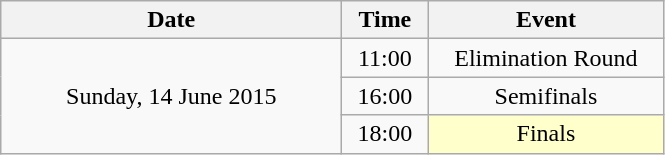<table class = "wikitable" style="text-align:center;">
<tr>
<th width=220>Date</th>
<th width=50>Time</th>
<th width=150>Event</th>
</tr>
<tr>
<td rowspan=3>Sunday, 14 June 2015</td>
<td>11:00</td>
<td>Elimination Round</td>
</tr>
<tr>
<td>16:00</td>
<td>Semifinals</td>
</tr>
<tr>
<td>18:00</td>
<td bgcolor=ffffcc>Finals</td>
</tr>
</table>
